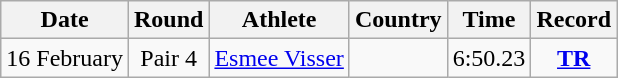<table class="wikitable" style="text-align:center">
<tr>
<th>Date</th>
<th>Round</th>
<th>Athlete</th>
<th>Country</th>
<th>Time</th>
<th>Record</th>
</tr>
<tr>
<td>16 February</td>
<td>Pair 4</td>
<td align="left"><a href='#'>Esmee Visser</a></td>
<td align="left"></td>
<td>6:50.23</td>
<td><strong><a href='#'>TR</a></strong></td>
</tr>
</table>
